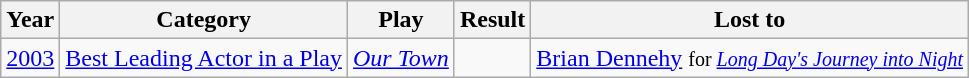<table class="wikitable plainrowheaders sortable">
<tr>
<th>Year</th>
<th>Category</th>
<th>Play</th>
<th>Result</th>
<th>Lost to</th>
</tr>
<tr>
<td><a href='#'>2003</a></td>
<td><a href='#'>Best Leading Actor in a Play</a></td>
<td><a href='#'><em>Our Town</em></a></td>
<td></td>
<td><a href='#'>Brian Dennehy</a> <small>for <a href='#'><em>Long Day's Journey into Night</em></a></small></td>
</tr>
</table>
